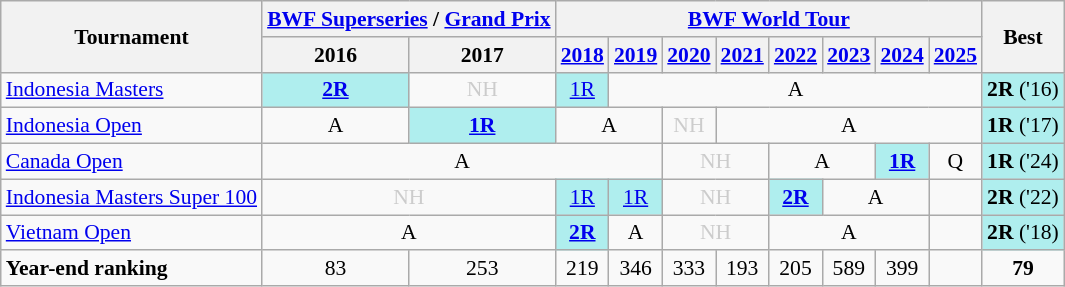<table style='font-size: 90%; text-align:center;' class='wikitable'>
<tr>
<th rowspan="2">Tournament</th>
<th colspan="2"><strong><a href='#'>BWF Superseries</a> / <a href='#'>Grand Prix</a></strong></th>
<th colspan="8"><strong><a href='#'>BWF World Tour</a></strong></th>
<th rowspan="2">Best</th>
</tr>
<tr>
<th>2016</th>
<th>2017</th>
<th><a href='#'>2018</a></th>
<th><a href='#'>2019</a></th>
<th><a href='#'>2020</a></th>
<th><a href='#'>2021</a></th>
<th><a href='#'>2022</a></th>
<th><a href='#'>2023</a></th>
<th><a href='#'>2024</a></th>
<th><a href='#'>2025</a></th>
</tr>
<tr>
<td align=left><a href='#'>Indonesia Masters</a></td>
<td bgcolor=AFEEEE><a href='#'><strong>2R</strong></a></td>
<td style=color:#ccc>NH</td>
<td bgcolor=AFEEEE><a href='#'>1R</a></td>
<td colspan="7">A</td>
<td bgcolor=AFEEEE><strong>2R</strong> ('16)</td>
</tr>
<tr>
<td align=left><a href='#'>Indonesia Open</a></td>
<td>A</td>
<td bgcolor=AFEEEE><a href='#'><strong>1R</strong></a></td>
<td colspan="2">A</td>
<td style=color:#ccc>NH</td>
<td colspan="5">A</td>
<td bgcolor=AFEEEE><strong>1R</strong> ('17)</td>
</tr>
<tr>
<td align=left><a href='#'>Canada Open</a></td>
<td colspan="4">A</td>
<td colspan="2" style=color:#ccc>NH</td>
<td colspan="2">A</td>
<td bgcolor=AFEEEE><strong><a href='#'>1R</a></strong></td>
<td>Q</td>
<td bgcolor=AFEEEE><strong>1R</strong> ('24)</td>
</tr>
<tr>
<td align=left><a href='#'>Indonesia Masters Super 100</a></td>
<td colspan="2" style=color:#ccc>NH</td>
<td bgcolor=AFEEEE><a href='#'>1R</a></td>
<td bgcolor=AFEEEE><a href='#'>1R</a></td>
<td colspan="2" style=color:#ccc>NH</td>
<td bgcolor=AFEEEE><strong><a href='#'>2R</a></strong></td>
<td colspan="2">A</td>
<td></td>
<td bgcolor=AFEEEE><strong>2R</strong> ('22)</td>
</tr>
<tr>
<td align=left><a href='#'>Vietnam Open</a></td>
<td colspan="2">A</td>
<td bgcolor=AFEEEE><a href='#'><strong>2R</strong></a></td>
<td>A</td>
<td colspan="2" style=color:#ccc>NH</td>
<td colspan="3">A</td>
<td></td>
<td bgcolor=AFEEEE><strong>2R</strong> ('18)</td>
</tr>
<tr>
<td align=left><strong>Year-end ranking</strong></td>
<td 2016;>83</td>
<td 2017;>253</td>
<td 2018;>219</td>
<td 2019;>346</td>
<td 2020;>333</td>
<td 2021;>193</td>
<td 2022;>205</td>
<td 2023;>589</td>
<td 2024;>399</td>
<td 2025;></td>
<td Best;><strong>79</strong></td>
</tr>
</table>
